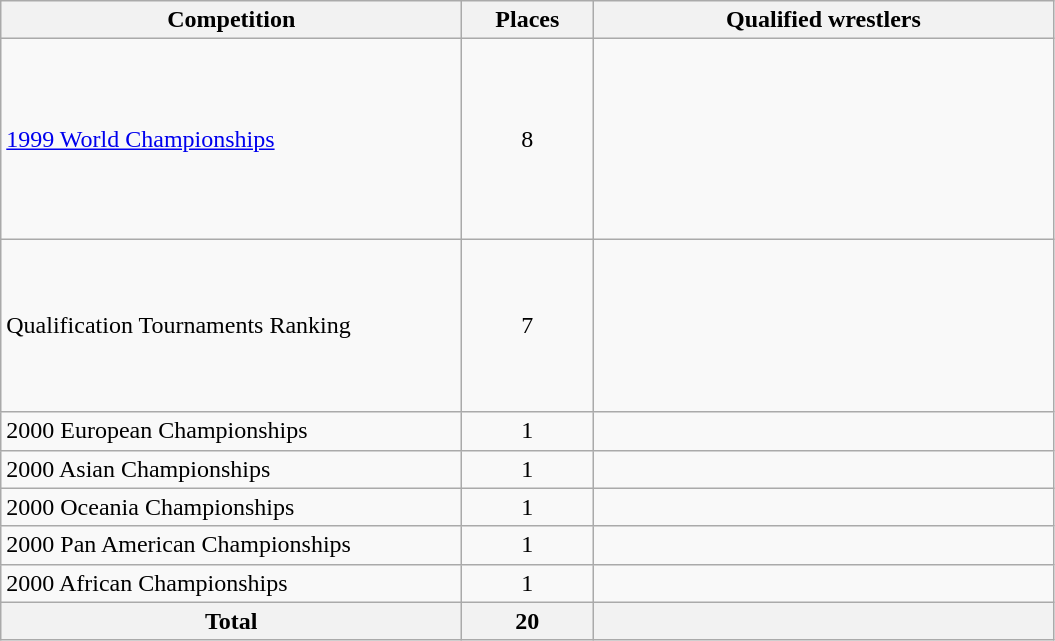<table class = "wikitable">
<tr>
<th width=300>Competition</th>
<th width=80>Places</th>
<th width=300>Qualified wrestlers</th>
</tr>
<tr>
<td><a href='#'>1999 World Championships</a></td>
<td align="center">8</td>
<td><br><br><br><br><br><br><br></td>
</tr>
<tr>
<td>Qualification Tournaments Ranking</td>
<td align="center">7</td>
<td><br><br><br><br><br><br></td>
</tr>
<tr>
<td>2000 European Championships</td>
<td align="center">1</td>
<td></td>
</tr>
<tr>
<td>2000 Asian Championships</td>
<td align="center">1</td>
<td></td>
</tr>
<tr>
<td>2000 Oceania Championships</td>
<td align="center">1</td>
<td></td>
</tr>
<tr>
<td>2000 Pan American Championships</td>
<td align="center">1</td>
<td></td>
</tr>
<tr>
<td>2000 African Championships</td>
<td align="center">1</td>
<td></td>
</tr>
<tr>
<th>Total</th>
<th>20</th>
<th></th>
</tr>
</table>
